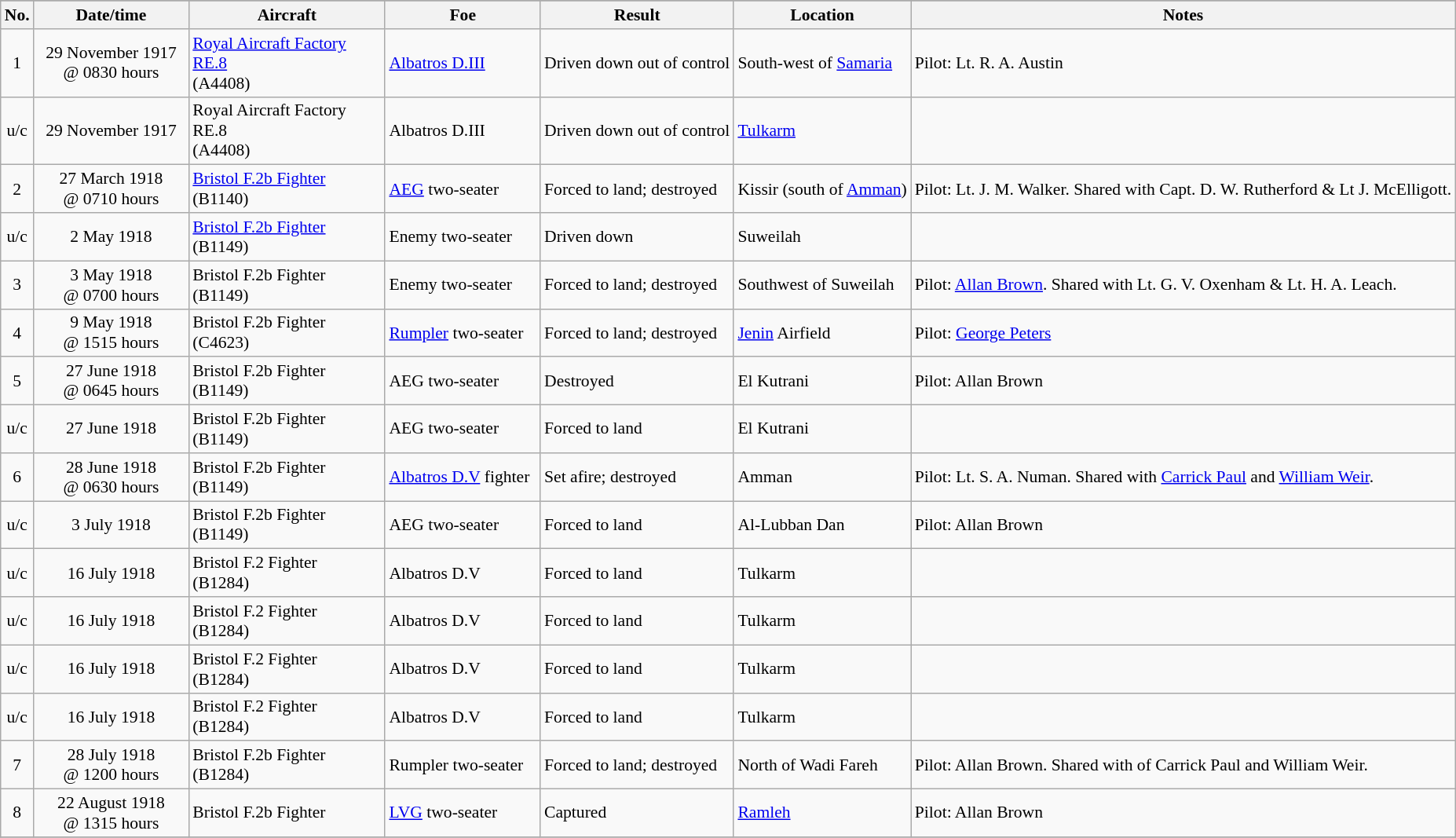<table class="wikitable sortable" style="font-size:90%;">
<tr>
</tr>
<tr>
<th>No.</th>
<th width="125">Date/time</th>
<th width="160">Aircraft</th>
<th width="125">Foe</th>
<th>Result</th>
<th>Location</th>
<th>Notes</th>
</tr>
<tr>
<td align="center">1</td>
<td align="center">29 November 1917<br>@ 0830 hours</td>
<td><a href='#'>Royal Aircraft Factory RE.8</a><br>(A4408)</td>
<td><a href='#'>Albatros D.III</a></td>
<td>Driven down out of control</td>
<td>South-west of <a href='#'>Samaria</a></td>
<td>Pilot: Lt. R. A. Austin</td>
</tr>
<tr>
<td align="center">u/c</td>
<td align="center">29 November 1917</td>
<td>Royal Aircraft Factory RE.8<br>(A4408)</td>
<td>Albatros D.III</td>
<td>Driven down out of control</td>
<td><a href='#'>Tulkarm</a></td>
<td></td>
</tr>
<tr>
<td align="center">2</td>
<td align="center">27 March 1918<br>@ 0710 hours</td>
<td><a href='#'>Bristol F.2b Fighter</a><br>(B1140)</td>
<td><a href='#'>AEG</a> two-seater</td>
<td>Forced to land; destroyed</td>
<td>Kissir (south of <a href='#'>Amman</a>)</td>
<td>Pilot: Lt. J. M. Walker. Shared with Capt. D. W. Rutherford & Lt J. McElligott.</td>
</tr>
<tr>
<td align="center">u/c</td>
<td align="center">2 May 1918</td>
<td><a href='#'>Bristol F.2b Fighter</a><br>(B1149)</td>
<td>Enemy two-seater</td>
<td>Driven down</td>
<td>Suweilah</td>
<td></td>
</tr>
<tr>
<td align="center">3</td>
<td align="center">3 May 1918<br>@ 0700 hours</td>
<td>Bristol F.2b Fighter<br>(B1149)</td>
<td>Enemy two-seater</td>
<td>Forced to land; destroyed</td>
<td>Southwest of Suweilah</td>
<td>Pilot: <a href='#'>Allan Brown</a>. Shared with Lt. G. V. Oxenham & Lt. H. A. Leach.</td>
</tr>
<tr>
<td align="center">4</td>
<td align="center">9 May 1918<br>@ 1515 hours</td>
<td>Bristol F.2b Fighter<br>(C4623)</td>
<td><a href='#'>Rumpler</a> two-seater</td>
<td>Forced to land; destroyed</td>
<td><a href='#'>Jenin</a> Airfield</td>
<td>Pilot: <a href='#'>George Peters</a></td>
</tr>
<tr>
<td align="center">5</td>
<td align="center">27 June 1918<br>@ 0645 hours</td>
<td>Bristol F.2b Fighter<br>(B1149)</td>
<td>AEG two-seater</td>
<td>Destroyed</td>
<td>El Kutrani</td>
<td>Pilot: Allan Brown</td>
</tr>
<tr>
<td align="center">u/c</td>
<td align="center">27 June 1918</td>
<td>Bristol F.2b Fighter<br>(B1149)</td>
<td>AEG two-seater</td>
<td>Forced to land</td>
<td>El Kutrani</td>
<td></td>
</tr>
<tr>
<td align="center">6</td>
<td align="center">28 June 1918<br>@ 0630 hours</td>
<td>Bristol F.2b Fighter<br>(B1149)</td>
<td><a href='#'>Albatros D.V</a> fighter</td>
<td>Set afire; destroyed</td>
<td>Amman</td>
<td>Pilot: Lt. S. A. Numan. Shared with <a href='#'>Carrick Paul</a> and <a href='#'>William Weir</a>.</td>
</tr>
<tr>
<td align="center">u/c</td>
<td align="center">3 July 1918</td>
<td>Bristol F.2b Fighter<br>(B1149)</td>
<td>AEG two-seater</td>
<td>Forced to land</td>
<td>Al-Lubban Dan</td>
<td>Pilot: Allan Brown</td>
</tr>
<tr>
<td align="center">u/c</td>
<td align="center">16 July 1918</td>
<td>Bristol F.2 Fighter<br>(B1284)</td>
<td>Albatros D.V</td>
<td>Forced to land</td>
<td>Tulkarm</td>
<td></td>
</tr>
<tr>
<td align="center">u/c</td>
<td align="center">16 July 1918</td>
<td>Bristol F.2 Fighter<br>(B1284)</td>
<td>Albatros D.V</td>
<td>Forced to land</td>
<td>Tulkarm</td>
<td></td>
</tr>
<tr>
<td align="center">u/c</td>
<td align="center">16 July 1918</td>
<td>Bristol F.2 Fighter<br>(B1284)</td>
<td>Albatros D.V</td>
<td>Forced to land</td>
<td>Tulkarm</td>
<td></td>
</tr>
<tr>
<td align="center">u/c</td>
<td align="center">16 July 1918</td>
<td>Bristol F.2 Fighter<br>(B1284)</td>
<td>Albatros D.V</td>
<td>Forced to land</td>
<td>Tulkarm</td>
</tr>
<tr>
<td align="center">7</td>
<td align="center">28 July 1918<br>@ 1200 hours</td>
<td>Bristol F.2b Fighter<br>(B1284)</td>
<td>Rumpler two-seater</td>
<td>Forced to land; destroyed</td>
<td>North of Wadi Fareh</td>
<td>Pilot: Allan Brown. Shared with of Carrick Paul and William Weir.</td>
</tr>
<tr>
<td align="center">8</td>
<td align="center">22 August 1918<br>@ 1315 hours</td>
<td>Bristol F.2b Fighter</td>
<td><a href='#'>LVG</a> two-seater</td>
<td>Captured</td>
<td><a href='#'>Ramleh</a></td>
<td>Pilot: Allan Brown</td>
</tr>
<tr>
</tr>
</table>
